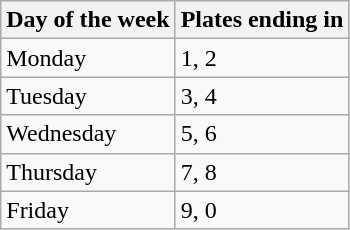<table class="wikitable">
<tr>
<th>Day of the week</th>
<th>Plates ending in</th>
</tr>
<tr>
<td>Monday</td>
<td>1, 2</td>
</tr>
<tr>
<td>Tuesday</td>
<td>3, 4</td>
</tr>
<tr>
<td>Wednesday</td>
<td>5, 6</td>
</tr>
<tr>
<td>Thursday</td>
<td>7, 8</td>
</tr>
<tr>
<td>Friday</td>
<td>9, 0</td>
</tr>
</table>
